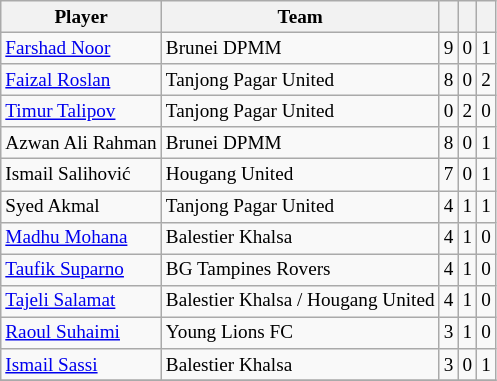<table class="wikitable plainrowheaders sortable" style="font-size:80%">
<tr>
<th>Player</th>
<th>Team</th>
<th></th>
<th></th>
<th></th>
</tr>
<tr>
<td> <a href='#'>Farshad Noor</a></td>
<td>Brunei DPMM</td>
<td align="center" rowspan="1">9</td>
<td align="center" rowspan="1">0</td>
<td align="center" rowspan="1">1</td>
</tr>
<tr>
<td> <a href='#'>Faizal Roslan</a></td>
<td>Tanjong Pagar United</td>
<td align="center" rowspan="1">8</td>
<td align="center" rowspan="1">0</td>
<td align="center" rowspan="1">2</td>
</tr>
<tr>
<td> <a href='#'>Timur Talipov</a></td>
<td>Tanjong Pagar United</td>
<td align="center" rowspan="1">0</td>
<td align="center" rowspan="1">2</td>
<td align="center" rowspan="1">0</td>
</tr>
<tr>
<td> Azwan Ali Rahman</td>
<td>Brunei DPMM</td>
<td align="center" rowspan="1">8</td>
<td align="center" rowspan="1">0</td>
<td align="center" rowspan="1">1</td>
</tr>
<tr>
<td> Ismail Salihović</td>
<td>Hougang United</td>
<td align="center" rowspan="1">7</td>
<td align="center" rowspan="1">0</td>
<td align="center" rowspan="1">1</td>
</tr>
<tr>
<td> Syed Akmal</td>
<td>Tanjong Pagar United</td>
<td align="center" rowspan="1">4</td>
<td align="center" rowspan="1">1</td>
<td align="center" rowspan="1">1</td>
</tr>
<tr>
<td> <a href='#'>Madhu Mohana</a></td>
<td>Balestier Khalsa</td>
<td align="center" rowspan="1">4</td>
<td align="center" rowspan="1">1</td>
<td align="center" rowspan="1">0</td>
</tr>
<tr>
<td> <a href='#'>Taufik Suparno</a></td>
<td>BG Tampines Rovers</td>
<td align="center" rowspan="1">4</td>
<td align="center" rowspan="1">1</td>
<td align="center" rowspan="1">0</td>
</tr>
<tr>
<td> <a href='#'>Tajeli Salamat</a></td>
<td>Balestier Khalsa / Hougang United</td>
<td align="center" rowspan="1">4</td>
<td align="center" rowspan="1">1</td>
<td align="center" rowspan="1">0</td>
</tr>
<tr>
<td> <a href='#'>Raoul Suhaimi</a></td>
<td>Young Lions FC</td>
<td align="center" rowspan="1">3</td>
<td align="center" rowspan="1">1</td>
<td align="center" rowspan="1">0</td>
</tr>
<tr>
<td> <a href='#'>Ismail Sassi</a></td>
<td>Balestier Khalsa</td>
<td align="center" rowspan="1">3</td>
<td align="center" rowspan="1">0</td>
<td align="center" rowspan="1">1</td>
</tr>
<tr>
</tr>
</table>
